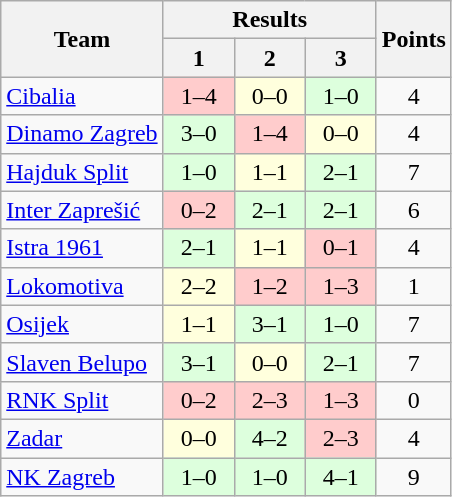<table class="wikitable" style="text-align:center">
<tr>
<th rowspan=2>Team</th>
<th colspan=3>Results</th>
<th rowspan=2>Points</th>
</tr>
<tr>
<th width=40>1</th>
<th width=40>2</th>
<th width=40>3</th>
</tr>
<tr>
<td align=left><a href='#'>Cibalia</a></td>
<td bgcolor=#ffcccc>1–4</td>
<td bgcolor=#ffffdd>0–0</td>
<td bgcolor=#ddffdd>1–0</td>
<td>4</td>
</tr>
<tr>
<td align=left><a href='#'>Dinamo Zagreb</a></td>
<td bgcolor=#ddffdd>3–0</td>
<td bgcolor=#ffcccc>1–4</td>
<td bgcolor=#ffffdd>0–0</td>
<td>4</td>
</tr>
<tr>
<td align=left><a href='#'>Hajduk Split</a></td>
<td bgcolor=#ddffdd>1–0</td>
<td bgcolor=#ffffdd>1–1</td>
<td bgcolor=#ddffdd>2–1</td>
<td>7</td>
</tr>
<tr>
<td align=left><a href='#'>Inter Zaprešić</a></td>
<td bgcolor=#ffcccc>0–2</td>
<td bgcolor=#ddffdd>2–1</td>
<td bgcolor=#ddffdd>2–1</td>
<td>6</td>
</tr>
<tr>
<td align=left><a href='#'>Istra 1961</a></td>
<td bgcolor=#ddffdd>2–1</td>
<td bgcolor=#ffffdd>1–1</td>
<td bgcolor=#ffcccc>0–1</td>
<td>4</td>
</tr>
<tr>
<td align=left><a href='#'>Lokomotiva</a></td>
<td bgcolor=#ffffdd>2–2</td>
<td bgcolor=#ffcccc>1–2</td>
<td bgcolor=#ffcccc>1–3</td>
<td>1</td>
</tr>
<tr>
<td align=left><a href='#'>Osijek</a></td>
<td bgcolor=#ffffdd>1–1</td>
<td bgcolor=#ddffdd>3–1</td>
<td bgcolor=#ddffdd>1–0</td>
<td>7</td>
</tr>
<tr>
<td align=left><a href='#'>Slaven Belupo</a></td>
<td bgcolor=#ddffdd>3–1</td>
<td bgcolor=#ffffdd>0–0</td>
<td bgcolor=#ddffdd>2–1</td>
<td>7</td>
</tr>
<tr>
<td align=left><a href='#'>RNK Split</a></td>
<td bgcolor=#ffcccc>0–2</td>
<td bgcolor=#ffcccc>2–3</td>
<td bgcolor=#ffcccc>1–3</td>
<td>0</td>
</tr>
<tr>
<td align=left><a href='#'>Zadar</a></td>
<td bgcolor=#ffffdd>0–0</td>
<td bgcolor=#ddffdd>4–2</td>
<td bgcolor=#ffcccc>2–3</td>
<td>4</td>
</tr>
<tr>
<td align=left><a href='#'>NK Zagreb</a></td>
<td bgcolor=#ddffdd>1–0</td>
<td bgcolor=#ddffdd>1–0</td>
<td bgcolor=#ddffdd>4–1</td>
<td>9</td>
</tr>
</table>
